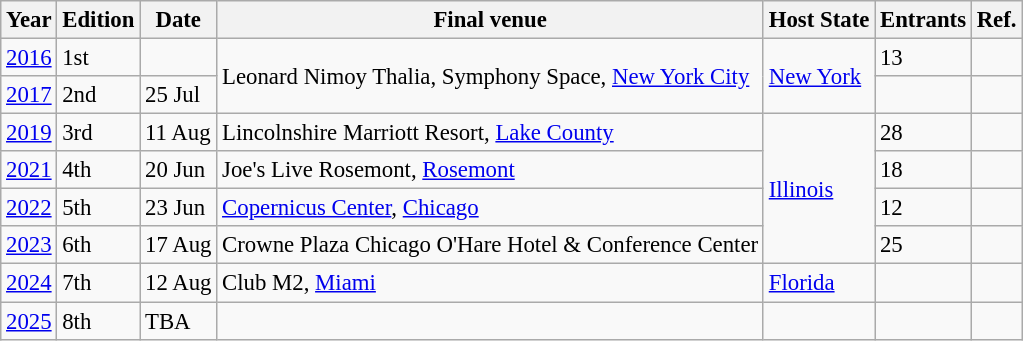<table class="wikitable defaultcenter col3left col4left" style="font-size: 95%">
<tr>
<th>Year</th>
<th>Edition</th>
<th>Date</th>
<th>Final venue</th>
<th>Host State</th>
<th>Entrants</th>
<th>Ref.</th>
</tr>
<tr>
<td><a href='#'>2016</a></td>
<td>1st</td>
<td></td>
<td rowspan=2>Leonard Nimoy Thalia, Symphony Space, <a href='#'>New York City</a></td>
<td rowspan=2><a href='#'>New York</a></td>
<td>13</td>
<td></td>
</tr>
<tr>
<td><a href='#'>2017</a></td>
<td>2nd</td>
<td>25 Jul</td>
<td></td>
<td></td>
</tr>
<tr>
<td><a href='#'>2019</a></td>
<td>3rd</td>
<td>11 Aug</td>
<td>Lincolnshire Marriott Resort, <a href='#'>Lake County</a></td>
<td rowspan=4><a href='#'>Illinois</a></td>
<td>28</td>
<td></td>
</tr>
<tr>
<td><a href='#'>2021</a></td>
<td>4th</td>
<td>20 Jun</td>
<td>Joe's Live Rosemont, <a href='#'>Rosemont</a></td>
<td>18</td>
<td></td>
</tr>
<tr>
<td><a href='#'>2022</a></td>
<td>5th</td>
<td>23 Jun</td>
<td><a href='#'>Copernicus Center</a>, <a href='#'>Chicago</a></td>
<td>12</td>
<td></td>
</tr>
<tr>
<td><a href='#'>2023</a></td>
<td>6th</td>
<td>17 Aug</td>
<td>Crowne Plaza Chicago O'Hare Hotel & Conference Center</td>
<td>25</td>
<td></td>
</tr>
<tr>
<td><a href='#'>2024</a></td>
<td>7th</td>
<td>12 Aug</td>
<td>Club M2, <a href='#'>Miami</a></td>
<td><a href='#'>Florida</a></td>
<td></td>
<td></td>
</tr>
<tr>
<td><a href='#'>2025</a></td>
<td>8th</td>
<td>TBA</td>
<td></td>
<td></td>
<td></td>
<td></td>
</tr>
</table>
